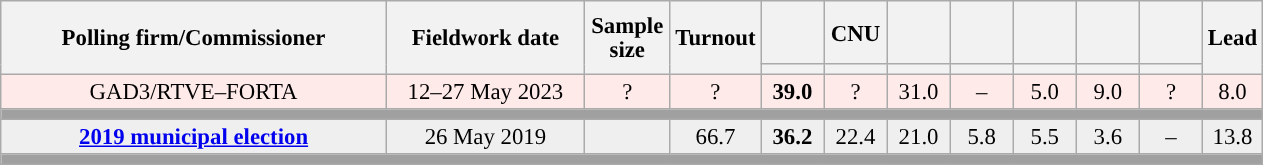<table class="wikitable collapsible collapsed" style="text-align:center; font-size:95%; line-height:16px;">
<tr style="height:42px;">
<th style="width:250px;" rowspan="2">Polling firm/Commissioner</th>
<th style="width:125px;" rowspan="2">Fieldwork date</th>
<th style="width:50px;" rowspan="2">Sample size</th>
<th style="width:45px;" rowspan="2">Turnout</th>
<th style="width:35px;"></th>
<th style="width:35px;">CNU</th>
<th style="width:35px;"></th>
<th style="width:35px;"></th>
<th style="width:35px;"></th>
<th style="width:35px;"></th>
<th style="width:35px;"></th>
<th style="width:30px;" rowspan="2">Lead</th>
</tr>
<tr>
<th style="color:inherit;background:"></th>
<th style="color:inherit;background:"></th>
<th style="color:inherit;background:"></th>
<th style="color:inherit;background:"></th>
<th style="color:inherit;background:"></th>
<th style="color:inherit;background:"></th>
<th style="color:inherit;background:"></th>
</tr>
<tr style="background:#FFEAEA;">
<td>GAD3/RTVE–FORTA</td>
<td>12–27 May 2023</td>
<td>?</td>
<td>?</td>
<td><strong>39.0</strong><br></td>
<td>?<br></td>
<td>31.0<br></td>
<td>–</td>
<td>5.0<br></td>
<td>9.0<br></td>
<td>?<br></td>
<td style="background:">8.0</td>
</tr>
<tr>
<td colspan="12" style="background:#A0A0A0"></td>
</tr>
<tr style="background:#EFEFEF;">
<td><strong><a href='#'>2019 municipal election</a></strong></td>
<td>26 May 2019</td>
<td></td>
<td>66.7</td>
<td><strong>36.2</strong><br></td>
<td>22.4<br></td>
<td>21.0<br></td>
<td>5.8<br></td>
<td>5.5<br></td>
<td>3.6<br></td>
<td>–</td>
<td style="background:">13.8</td>
</tr>
<tr>
<td colspan="12" style="background:#A0A0A0"></td>
</tr>
</table>
